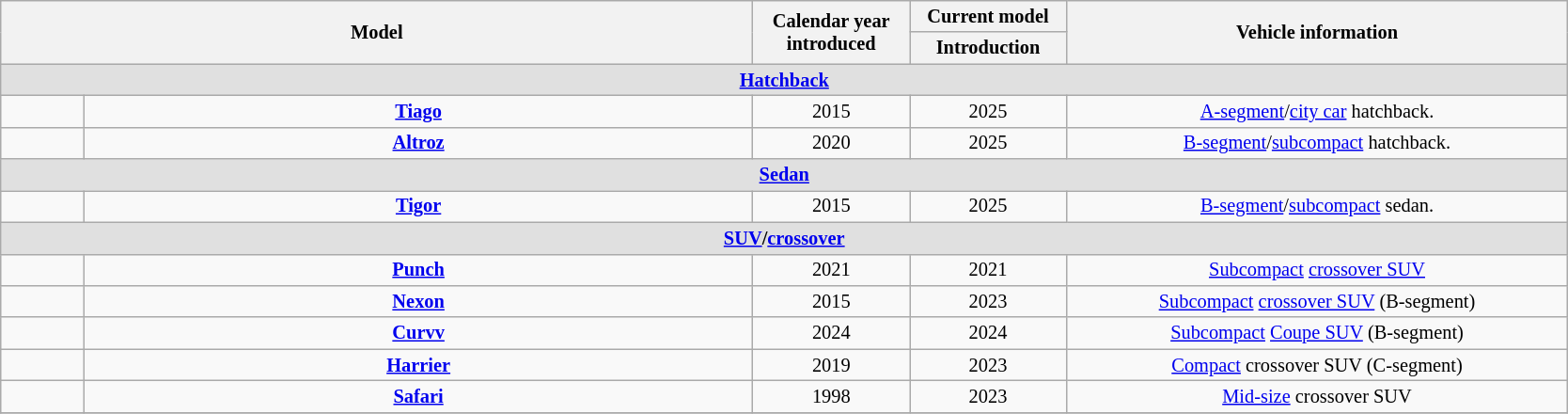<table class="wikitable" style="text-align: center; font-size: 0.85em; width: 88%">
<tr>
<th colspan="2" rowspan="2">Model</th>
<th rowspan="2" width="10%">Calendar year<br>introduced</th>
<th>Current model</th>
<th rowspan="2" width="32%" cellpadding="32px">Vehicle information</th>
</tr>
<tr>
<th width="10%">Introduction</th>
</tr>
<tr bgcolor="#e0e0e0">
<td colspan="5"><strong><a href='#'>Hatchback</a></strong></td>
</tr>
<tr>
<td></td>
<td><strong><a href='#'>Tiago</a></strong></td>
<td>2015</td>
<td>2025</td>
<td><a href='#'>A-segment</a>/<a href='#'>city car</a> hatchback.</td>
</tr>
<tr>
<td></td>
<td><strong><a href='#'>Altroz</a></strong></td>
<td>2020</td>
<td>2025</td>
<td><a href='#'>B-segment</a>/<a href='#'>subcompact</a> hatchback.</td>
</tr>
<tr bgcolor="#e0e0e0">
<td colspan="5"><strong><a href='#'>Sedan</a></strong></td>
</tr>
<tr>
<td></td>
<td><a href='#'><strong>Tigor</strong></a></td>
<td>2015</td>
<td>2025</td>
<td><a href='#'>B-segment</a>/<a href='#'>subcompact</a> sedan.</td>
</tr>
<tr bgcolor="#e0e0e0">
<td colspan="5"><strong><a href='#'>SUV</a>/<a href='#'>crossover</a></strong></td>
</tr>
<tr>
<td></td>
<td><strong><a href='#'>Punch</a></strong></td>
<td>2021</td>
<td>2021</td>
<td><a href='#'>Subcompact</a> <a href='#'>crossover SUV</a></td>
</tr>
<tr>
<td></td>
<td><a href='#'><strong>Nexon</strong></a></td>
<td>2015</td>
<td>2023</td>
<td><a href='#'>Subcompact</a> <a href='#'>crossover SUV</a> (B-segment)</td>
</tr>
<tr>
<td></td>
<td><a href='#'><strong>Curvv</strong></a></td>
<td>2024</td>
<td>2024</td>
<td><a href='#'>Subcompact</a> <a href='#'>Coupe SUV</a> (B-segment)</td>
</tr>
<tr>
<td></td>
<td><strong><a href='#'>Harrier</a></strong></td>
<td>2019</td>
<td>2023</td>
<td><a href='#'>Compact</a> crossover SUV (C-segment)</td>
</tr>
<tr>
<td></td>
<td><strong><a href='#'>Safari</a></strong></td>
<td>1998</td>
<td>2023</td>
<td><a href='#'>Mid-size</a> crossover SUV</td>
</tr>
<tr bgcolor="#e0e0e0">
</tr>
</table>
